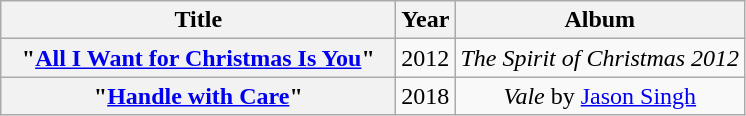<table class="wikitable plainrowheaders" style="text-align:center;">
<tr>
<th scope="col" style="width:16em;">Title</th>
<th scope="col">Year</th>
<th scope="col">Album</th>
</tr>
<tr>
<th scope="row">"<a href='#'>All I Want for Christmas Is You</a>"</th>
<td>2012</td>
<td><em>The Spirit of Christmas 2012</em></td>
</tr>
<tr>
<th scope="row">"<a href='#'>Handle with Care</a>"</th>
<td>2018</td>
<td><em>Vale</em> by <a href='#'>Jason Singh</a></td>
</tr>
</table>
